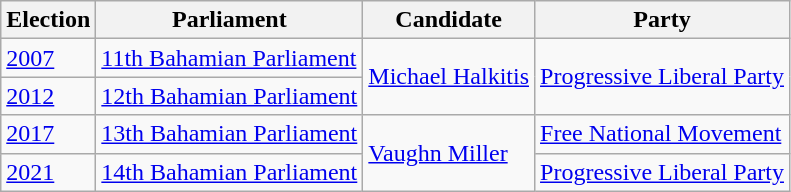<table class="wikitable">
<tr>
<th>Election</th>
<th>Parliament</th>
<th>Candidate</th>
<th>Party</th>
</tr>
<tr>
<td><a href='#'>2007</a></td>
<td><a href='#'>11th Bahamian Parliament</a></td>
<td rowspan="2"><a href='#'>Michael Halkitis</a></td>
<td rowspan="2"><a href='#'>Progressive Liberal Party</a></td>
</tr>
<tr>
<td><a href='#'>2012</a></td>
<td><a href='#'>12th Bahamian Parliament</a></td>
</tr>
<tr>
<td><a href='#'>2017</a></td>
<td><a href='#'>13th Bahamian Parliament</a></td>
<td rowspan="2"><a href='#'>Vaughn Miller</a></td>
<td><a href='#'>Free National Movement</a></td>
</tr>
<tr>
<td><a href='#'>2021</a></td>
<td><a href='#'>14th Bahamian Parliament</a></td>
<td><a href='#'>Progressive Liberal Party</a></td>
</tr>
</table>
